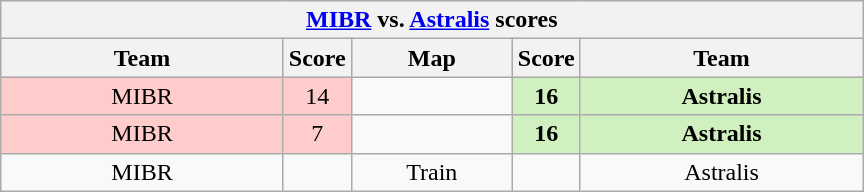<table class="wikitable" style="text-align: center;">
<tr>
<th colspan=5><a href='#'>MIBR</a> vs.  <a href='#'>Astralis</a> scores</th>
</tr>
<tr>
<th width="181px">Team</th>
<th width="20px">Score</th>
<th width="100px">Map</th>
<th width="20px">Score</th>
<th width="181px">Team</th>
</tr>
<tr>
<td style="background: #FFCCCC;">MIBR</td>
<td style="background: #FFCCCC;">14</td>
<td></td>
<td style="background: #D0F0C0;"><strong>16</strong></td>
<td style="background: #D0F0C0;"><strong>Astralis</strong></td>
</tr>
<tr>
<td style="background: #FFCCCC;">MIBR</td>
<td style="background: #FFCCCC;">7</td>
<td></td>
<td style="background: #D0F0C0;"><strong>16</strong></td>
<td style="background: #D0F0C0;"><strong>Astralis</strong></td>
</tr>
<tr>
<td>MIBR</td>
<td></td>
<td>Train</td>
<td></td>
<td>Astralis</td>
</tr>
</table>
